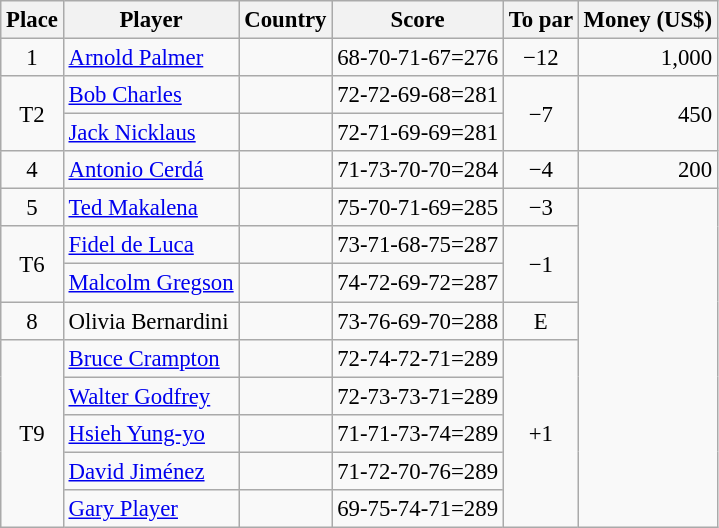<table class="wikitable" style="font-size:95%;">
<tr>
<th>Place</th>
<th>Player</th>
<th>Country</th>
<th>Score</th>
<th>To par</th>
<th>Money (US$)</th>
</tr>
<tr>
<td align=center>1</td>
<td><a href='#'>Arnold Palmer</a></td>
<td></td>
<td>68-70-71-67=276</td>
<td align=center>−12</td>
<td align=right>1,000</td>
</tr>
<tr>
<td rowspan=2 align=center>T2</td>
<td><a href='#'>Bob Charles</a></td>
<td></td>
<td>72-72-69-68=281</td>
<td rowspan=2 align=center>−7</td>
<td rowspan=2 align=right>450</td>
</tr>
<tr>
<td><a href='#'>Jack Nicklaus</a></td>
<td></td>
<td>72-71-69-69=281</td>
</tr>
<tr>
<td align=center>4</td>
<td><a href='#'>Antonio Cerdá</a></td>
<td></td>
<td>71-73-70-70=284</td>
<td align=center>−4</td>
<td align=right>200</td>
</tr>
<tr>
<td align=center>5</td>
<td><a href='#'>Ted Makalena</a></td>
<td></td>
<td>75-70-71-69=285</td>
<td align=center>−3</td>
<td rowspan="9" align="right"></td>
</tr>
<tr>
<td rowspan=2 align=center>T6</td>
<td><a href='#'>Fidel de Luca</a></td>
<td></td>
<td>73-71-68-75=287</td>
<td rowspan=2 align=center>−1</td>
</tr>
<tr>
<td><a href='#'>Malcolm Gregson</a></td>
<td></td>
<td>74-72-69-72=287</td>
</tr>
<tr>
<td align=center>8</td>
<td>Olivia Bernardini</td>
<td></td>
<td>73-76-69-70=288</td>
<td align=center>E</td>
</tr>
<tr>
<td rowspan=5 align=center>T9</td>
<td><a href='#'>Bruce Crampton</a></td>
<td></td>
<td>72-74-72-71=289</td>
<td rowspan=5 align=center>+1</td>
</tr>
<tr>
<td><a href='#'>Walter Godfrey</a></td>
<td></td>
<td>72-73-73-71=289</td>
</tr>
<tr>
<td><a href='#'>Hsieh Yung-yo</a></td>
<td></td>
<td>71-71-73-74=289</td>
</tr>
<tr>
<td><a href='#'>David Jiménez</a></td>
<td></td>
<td>71-72-70-76=289</td>
</tr>
<tr>
<td><a href='#'>Gary Player</a></td>
<td></td>
<td>69-75-74-71=289</td>
</tr>
</table>
